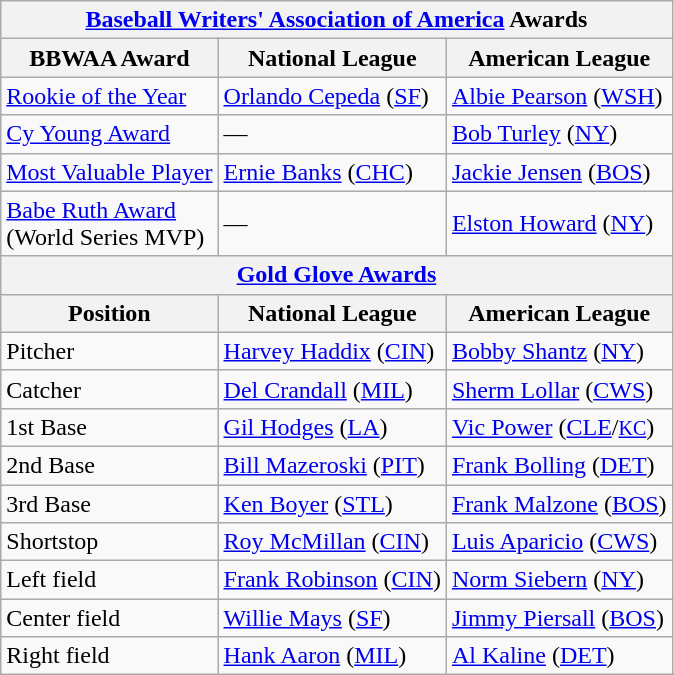<table class="wikitable">
<tr>
<th colspan="3"><a href='#'>Baseball Writers' Association of America</a> Awards</th>
</tr>
<tr>
<th>BBWAA Award</th>
<th>National League</th>
<th>American League</th>
</tr>
<tr>
<td><a href='#'>Rookie of the Year</a></td>
<td><a href='#'>Orlando Cepeda</a> (<a href='#'>SF</a>)</td>
<td><a href='#'>Albie Pearson</a> (<a href='#'>WSH</a>)</td>
</tr>
<tr>
<td><a href='#'>Cy Young Award</a></td>
<td>—</td>
<td><a href='#'>Bob Turley</a> (<a href='#'>NY</a>)</td>
</tr>
<tr>
<td><a href='#'>Most Valuable Player</a></td>
<td><a href='#'>Ernie Banks</a> (<a href='#'>CHC</a>)</td>
<td><a href='#'>Jackie Jensen</a> (<a href='#'>BOS</a>)</td>
</tr>
<tr>
<td><a href='#'>Babe Ruth Award</a><br>(World Series MVP)</td>
<td>—</td>
<td><a href='#'>Elston Howard</a> (<a href='#'>NY</a>)</td>
</tr>
<tr>
<th colspan="3"><a href='#'>Gold Glove Awards</a></th>
</tr>
<tr>
<th>Position</th>
<th>National League</th>
<th>American League</th>
</tr>
<tr>
<td>Pitcher</td>
<td><a href='#'>Harvey Haddix</a> (<a href='#'>CIN</a>)</td>
<td><a href='#'>Bobby Shantz</a> (<a href='#'>NY</a>)</td>
</tr>
<tr>
<td>Catcher</td>
<td><a href='#'>Del Crandall</a> (<a href='#'>MIL</a>)</td>
<td><a href='#'>Sherm Lollar</a> (<a href='#'>CWS</a>)</td>
</tr>
<tr>
<td>1st Base</td>
<td><a href='#'>Gil Hodges</a> (<a href='#'>LA</a>)</td>
<td><a href='#'>Vic Power</a> (<a href='#'>CLE</a>/<small><a href='#'>KC</a></small>)</td>
</tr>
<tr>
<td>2nd Base</td>
<td><a href='#'>Bill Mazeroski</a> (<a href='#'>PIT</a>)</td>
<td><a href='#'>Frank Bolling</a> (<a href='#'>DET</a>)</td>
</tr>
<tr>
<td>3rd Base</td>
<td><a href='#'>Ken Boyer</a> (<a href='#'>STL</a>)</td>
<td><a href='#'>Frank Malzone</a> (<a href='#'>BOS</a>)</td>
</tr>
<tr>
<td>Shortstop</td>
<td><a href='#'>Roy McMillan</a> (<a href='#'>CIN</a>)</td>
<td><a href='#'>Luis Aparicio</a> (<a href='#'>CWS</a>)</td>
</tr>
<tr>
<td>Left field</td>
<td><a href='#'>Frank Robinson</a> (<a href='#'>CIN</a>)</td>
<td><a href='#'>Norm Siebern</a> (<a href='#'>NY</a>)</td>
</tr>
<tr>
<td>Center field</td>
<td><a href='#'>Willie Mays</a> (<a href='#'>SF</a>)</td>
<td><a href='#'>Jimmy Piersall</a> (<a href='#'>BOS</a>)</td>
</tr>
<tr>
<td>Right field</td>
<td><a href='#'>Hank Aaron</a> (<a href='#'>MIL</a>)</td>
<td><a href='#'>Al Kaline</a> (<a href='#'>DET</a>)</td>
</tr>
</table>
